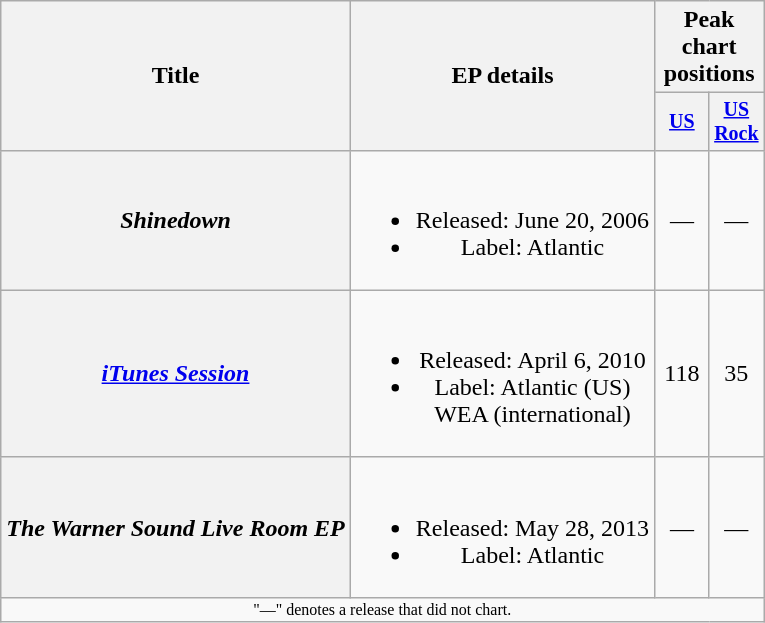<table class="wikitable plainrowheaders" style="text-align:center;">
<tr>
<th rowspan="2">Title</th>
<th rowspan="2">EP details</th>
<th colspan="2">Peak chart positions</th>
</tr>
<tr style=font-size:smaller;>
<th width="30"><a href='#'>US</a><br></th>
<th width="30"><a href='#'>US<br>Rock</a><br></th>
</tr>
<tr>
<th scope="row"><em>Shinedown</em></th>
<td><br><ul><li>Released: June 20, 2006</li><li>Label: Atlantic</li></ul></td>
<td>—</td>
<td>—</td>
</tr>
<tr>
<th scope="row"><em><a href='#'>iTunes Session</a></em></th>
<td><br><ul><li>Released: April 6, 2010</li><li>Label: Atlantic (US)<br>WEA (international)</li></ul></td>
<td>118</td>
<td>35</td>
</tr>
<tr>
<th scope="row"><em>The Warner Sound Live Room EP</em></th>
<td><br><ul><li>Released: May 28, 2013</li><li>Label: Atlantic</li></ul></td>
<td>—</td>
<td>—</td>
</tr>
<tr>
<td colspan="4" style="font-size:8pt">"—" denotes a release that did not chart.</td>
</tr>
</table>
